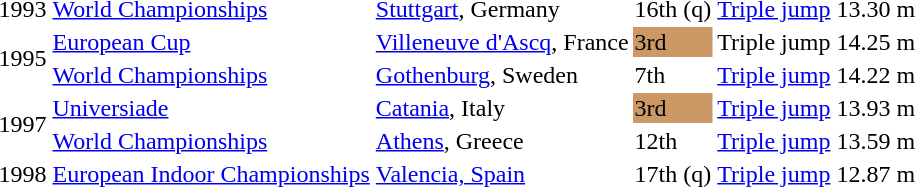<table>
<tr>
<td>1993</td>
<td><a href='#'>World Championships</a></td>
<td><a href='#'>Stuttgart</a>, Germany</td>
<td>16th (q)</td>
<td><a href='#'>Triple jump</a></td>
<td>13.30 m</td>
</tr>
<tr>
<td rowspan=2>1995</td>
<td><a href='#'>European Cup</a></td>
<td><a href='#'>Villeneuve d'Ascq</a>, France</td>
<td bgcolor=cc9966>3rd</td>
<td>Triple jump</td>
<td>14.25 m</td>
</tr>
<tr>
<td><a href='#'>World Championships</a></td>
<td><a href='#'>Gothenburg</a>, Sweden</td>
<td>7th</td>
<td><a href='#'>Triple jump</a></td>
<td>14.22 m</td>
</tr>
<tr>
<td rowspan=2>1997</td>
<td><a href='#'>Universiade</a></td>
<td><a href='#'>Catania</a>, Italy</td>
<td bgcolor=cc9966>3rd</td>
<td><a href='#'>Triple jump</a></td>
<td>13.93 m</td>
</tr>
<tr>
<td><a href='#'>World Championships</a></td>
<td><a href='#'>Athens</a>, Greece</td>
<td>12th</td>
<td><a href='#'>Triple jump</a></td>
<td>13.59 m</td>
</tr>
<tr>
<td>1998</td>
<td><a href='#'>European Indoor Championships</a></td>
<td><a href='#'>Valencia, Spain</a></td>
<td>17th (q)</td>
<td><a href='#'>Triple jump</a></td>
<td>12.87 m</td>
</tr>
</table>
